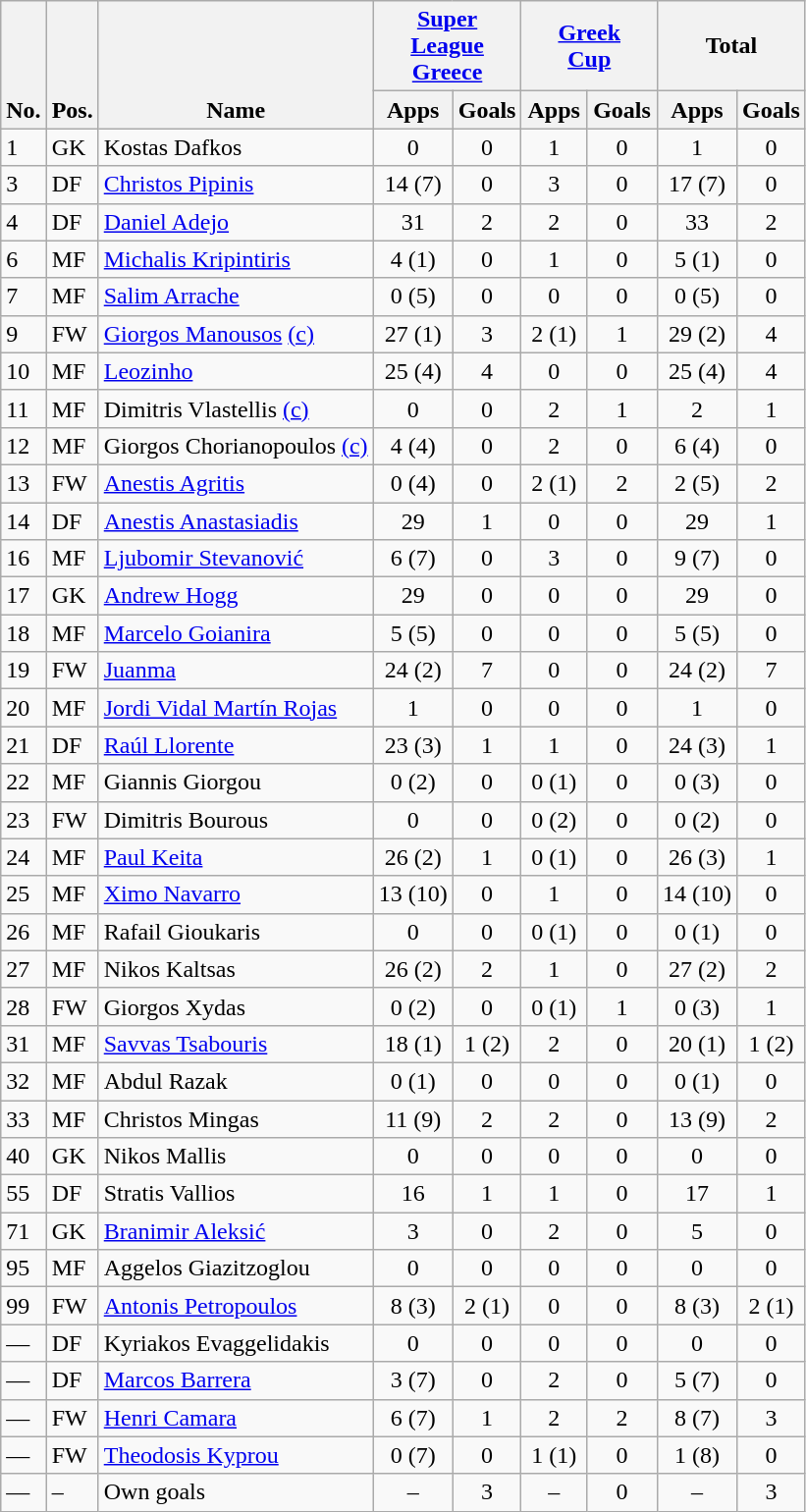<table class="wikitable" style="text-align:center">
<tr>
<th rowspan="2" valign="bottom">No.</th>
<th rowspan="2" valign="bottom">Pos.</th>
<th rowspan="2" valign="bottom">Name</th>
<th colspan="2" width="85"><a href='#'>Super League<br>Greece</a></th>
<th colspan="2" width="85"><a href='#'>Greek<br>Cup</a></th>
<th colspan="2" width="85">Total</th>
</tr>
<tr>
<th>Apps</th>
<th>Goals</th>
<th>Apps</th>
<th>Goals</th>
<th>Apps</th>
<th>Goals</th>
</tr>
<tr>
<td align="left">1</td>
<td align="left">GK</td>
<td align="left"> Kostas Dafkos</td>
<td>0</td>
<td>0</td>
<td>1</td>
<td>0</td>
<td>1</td>
<td>0</td>
</tr>
<tr>
<td align="left">3</td>
<td align="left">DF</td>
<td align="left"> <a href='#'>Christos Pipinis</a></td>
<td>14 (7)</td>
<td>0</td>
<td>3</td>
<td>0</td>
<td>17 (7)</td>
<td>0</td>
</tr>
<tr>
<td align="left">4</td>
<td align="left">DF</td>
<td align="left"> <a href='#'>Daniel Adejo</a></td>
<td>31</td>
<td>2</td>
<td>2</td>
<td>0</td>
<td>33</td>
<td>2</td>
</tr>
<tr>
<td align="left">6</td>
<td align="left">MF</td>
<td align="left"> <a href='#'>Michalis Kripintiris</a></td>
<td>4 (1)</td>
<td>0</td>
<td>1</td>
<td>0</td>
<td>5 (1)</td>
<td>0</td>
</tr>
<tr>
<td align="left">7</td>
<td align="left">MF</td>
<td align="left"> <a href='#'>Salim Arrache</a></td>
<td>0 (5)</td>
<td>0</td>
<td>0</td>
<td>0</td>
<td>0 (5)</td>
<td>0</td>
</tr>
<tr>
<td align="left">9</td>
<td align="left">FW</td>
<td align="left"> <a href='#'>Giorgos Manousos</a> <a href='#'>(c)</a></td>
<td>27 (1)</td>
<td>3</td>
<td>2 (1)</td>
<td>1</td>
<td>29 (2)</td>
<td>4</td>
</tr>
<tr>
<td align="left">10</td>
<td align="left">MF</td>
<td align="left"> <a href='#'>Leozinho</a></td>
<td>25 (4)</td>
<td>4</td>
<td>0</td>
<td>0</td>
<td>25 (4)</td>
<td>4</td>
</tr>
<tr>
<td align="left">11</td>
<td align="left">MF</td>
<td align="left"> Dimitris Vlastellis <a href='#'>(c)</a></td>
<td>0</td>
<td>0</td>
<td>2</td>
<td>1</td>
<td>2</td>
<td>1</td>
</tr>
<tr>
<td align="left">12</td>
<td align="left">MF</td>
<td align="left"> Giorgos Chorianopoulos <a href='#'>(c)</a></td>
<td>4 (4)</td>
<td>0</td>
<td>2</td>
<td>0</td>
<td>6 (4)</td>
<td>0</td>
</tr>
<tr>
<td align="left">13</td>
<td align="left">FW</td>
<td align="left"> <a href='#'>Anestis Agritis</a></td>
<td>0 (4)</td>
<td>0</td>
<td>2 (1)</td>
<td>2</td>
<td>2 (5)</td>
<td>2</td>
</tr>
<tr>
<td align="left">14</td>
<td align="left">DF</td>
<td align="left"> <a href='#'>Anestis Anastasiadis</a></td>
<td>29</td>
<td>1</td>
<td>0</td>
<td>0</td>
<td>29</td>
<td>1</td>
</tr>
<tr>
<td align="left">16</td>
<td align="left">MF</td>
<td align="left"> <a href='#'>Ljubomir Stevanović</a></td>
<td>6 (7)</td>
<td>0</td>
<td>3</td>
<td>0</td>
<td>9 (7)</td>
<td>0</td>
</tr>
<tr>
<td align="left">17</td>
<td align="left">GK</td>
<td align="left"> <a href='#'>Andrew Hogg</a></td>
<td>29</td>
<td>0</td>
<td>0</td>
<td>0</td>
<td>29</td>
<td>0</td>
</tr>
<tr>
<td align="left">18</td>
<td align="left">MF</td>
<td align="left"> <a href='#'>Marcelo Goianira</a></td>
<td>5 (5)</td>
<td>0</td>
<td>0</td>
<td>0</td>
<td>5 (5)</td>
<td>0</td>
</tr>
<tr>
<td align="left">19</td>
<td align="left">FW</td>
<td align="left"> <a href='#'>Juanma</a></td>
<td>24 (2)</td>
<td>7</td>
<td>0</td>
<td>0</td>
<td>24 (2)</td>
<td>7</td>
</tr>
<tr>
<td align="left">20</td>
<td align="left">MF</td>
<td align="left"> <a href='#'>Jordi Vidal Martín Rojas</a></td>
<td>1</td>
<td>0</td>
<td>0</td>
<td>0</td>
<td>1</td>
<td>0</td>
</tr>
<tr>
<td align="left">21</td>
<td align="left">DF</td>
<td align="left"> <a href='#'>Raúl Llorente</a></td>
<td>23 (3)</td>
<td>1</td>
<td>1</td>
<td>0</td>
<td>24 (3)</td>
<td>1</td>
</tr>
<tr>
<td align="left">22</td>
<td align="left">MF</td>
<td align="left"> Giannis Giorgou</td>
<td>0 (2)</td>
<td>0</td>
<td>0 (1)</td>
<td>0</td>
<td>0 (3)</td>
<td>0</td>
</tr>
<tr>
<td align="left">23</td>
<td align="left">FW</td>
<td align="left"> Dimitris Bourous</td>
<td>0</td>
<td>0</td>
<td>0 (2)</td>
<td>0</td>
<td>0 (2)</td>
<td>0</td>
</tr>
<tr>
<td align="left">24</td>
<td align="left">MF</td>
<td align="left"> <a href='#'>Paul Keita</a></td>
<td>26 (2)</td>
<td>1</td>
<td>0 (1)</td>
<td>0</td>
<td>26 (3)</td>
<td>1</td>
</tr>
<tr>
<td align="left">25</td>
<td align="left">MF</td>
<td align="left"> <a href='#'>Ximo Navarro</a></td>
<td>13 (10)</td>
<td>0</td>
<td>1</td>
<td>0</td>
<td>14 (10)</td>
<td>0</td>
</tr>
<tr>
<td align="left">26</td>
<td align="left">MF</td>
<td align="left"> Rafail Gioukaris</td>
<td>0</td>
<td>0</td>
<td>0 (1)</td>
<td>0</td>
<td>0 (1)</td>
<td>0</td>
</tr>
<tr>
<td align="left">27</td>
<td align="left">MF</td>
<td align="left"> Nikos Kaltsas</td>
<td>26 (2)</td>
<td>2</td>
<td>1</td>
<td>0</td>
<td>27 (2)</td>
<td>2</td>
</tr>
<tr>
<td align="left">28</td>
<td align="left">FW</td>
<td align="left"> Giorgos Xydas</td>
<td>0 (2)</td>
<td>0</td>
<td>0 (1)</td>
<td>1</td>
<td>0 (3)</td>
<td>1</td>
</tr>
<tr>
<td align="left">31</td>
<td align="left">MF</td>
<td align="left"> <a href='#'>Savvas Tsabouris</a></td>
<td>18 (1)</td>
<td>1 (2)</td>
<td>2</td>
<td>0</td>
<td>20 (1)</td>
<td>1 (2)</td>
</tr>
<tr>
<td align="left">32</td>
<td align="left">MF</td>
<td align="left"> Abdul Razak</td>
<td>0 (1)</td>
<td>0</td>
<td>0</td>
<td>0</td>
<td>0 (1)</td>
<td>0</td>
</tr>
<tr>
<td align="left">33</td>
<td align="left">MF</td>
<td align="left"> Christos Mingas</td>
<td>11 (9)</td>
<td>2</td>
<td>2</td>
<td>0</td>
<td>13 (9)</td>
<td>2</td>
</tr>
<tr>
<td align="left">40</td>
<td align="left">GK</td>
<td align="left"> Nikos Mallis</td>
<td>0</td>
<td>0</td>
<td>0</td>
<td>0</td>
<td>0</td>
<td>0</td>
</tr>
<tr>
<td align="left">55</td>
<td align="left">DF</td>
<td align="left"> Stratis Vallios</td>
<td>16</td>
<td>1</td>
<td>1</td>
<td>0</td>
<td>17</td>
<td>1</td>
</tr>
<tr>
<td align="left">71</td>
<td align="left">GK</td>
<td align="left"> <a href='#'>Branimir Aleksić</a></td>
<td>3</td>
<td>0</td>
<td>2</td>
<td>0</td>
<td>5</td>
<td>0</td>
</tr>
<tr>
<td align="left">95</td>
<td align="left">MF</td>
<td align="left"> Aggelos Giazitzoglou</td>
<td>0</td>
<td>0</td>
<td>0</td>
<td>0</td>
<td>0</td>
<td>0</td>
</tr>
<tr>
<td align="left">99</td>
<td align="left">FW</td>
<td align="left"> <a href='#'>Antonis Petropoulos</a></td>
<td>8 (3)</td>
<td>2 (1)</td>
<td>0</td>
<td>0</td>
<td>8 (3)</td>
<td>2 (1)</td>
</tr>
<tr>
<td align="left">—</td>
<td align="left">DF</td>
<td align="left"> Kyriakos Evaggelidakis</td>
<td>0</td>
<td>0</td>
<td>0</td>
<td>0</td>
<td>0</td>
<td>0</td>
</tr>
<tr>
<td align="left">—</td>
<td align="left">DF</td>
<td align="left"> <a href='#'>Marcos Barrera</a> </td>
<td>3 (7)</td>
<td>0</td>
<td>2</td>
<td>0</td>
<td>5 (7)</td>
<td>0</td>
</tr>
<tr>
<td align="left">—</td>
<td align="left">FW</td>
<td align="left"> <a href='#'>Henri Camara</a> </td>
<td>6 (7)</td>
<td>1</td>
<td>2</td>
<td>2</td>
<td>8 (7)</td>
<td>3</td>
</tr>
<tr>
<td align="left">—</td>
<td align="left">FW</td>
<td align="left"> <a href='#'>Theodosis Kyprou</a> </td>
<td>0 (7)</td>
<td>0</td>
<td>1 (1)</td>
<td>0</td>
<td>1 (8)</td>
<td>0</td>
</tr>
<tr>
<td align="left">—</td>
<td align="left">–</td>
<td align="left">Own goals</td>
<td>–</td>
<td>3</td>
<td>–</td>
<td>0</td>
<td>–</td>
<td>3</td>
</tr>
</table>
